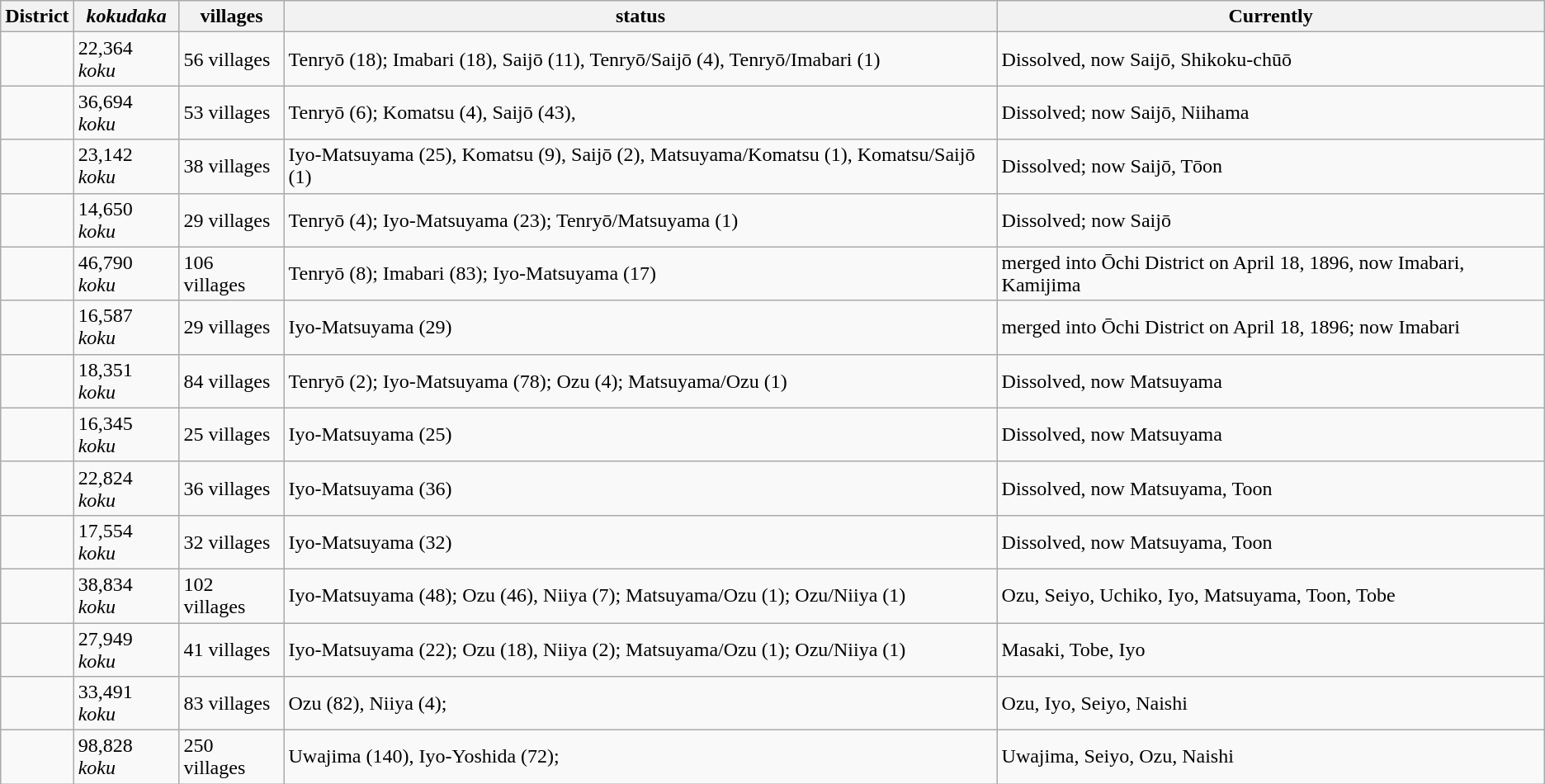<table class="wikitable">
<tr>
<th>District</th>
<th><em>kokudaka</em></th>
<th>villages</th>
<th>status</th>
<th>Currently</th>
</tr>
<tr>
<td></td>
<td>22,364 <em>koku</em></td>
<td>56 villages</td>
<td>Tenryō (18); Imabari (18),  Saijō (11), Tenryō/Saijō (4), Tenryō/Imabari (1)</td>
<td>Dissolved, now Saijō, Shikoku-chūō</td>
</tr>
<tr>
<td></td>
<td>36,694 <em>koku</em></td>
<td>53 villages</td>
<td>Tenryō (6); Komatsu (4),  Saijō (43),</td>
<td>Dissolved; now Saijō, Niihama</td>
</tr>
<tr>
<td></td>
<td>23,142 <em>koku</em></td>
<td>38 villages</td>
<td>Iyo-Matsuyama (25), Komatsu (9), Saijō (2), Matsuyama/Komatsu (1), Komatsu/Saijō (1)</td>
<td>Dissolved; now Saijō, Tōon</td>
</tr>
<tr>
<td></td>
<td>14,650 <em>koku</em></td>
<td>29 villages</td>
<td>Tenryō (4); Iyo-Matsuyama (23); Tenryō/Matsuyama (1)</td>
<td>Dissolved; now Saijō</td>
</tr>
<tr>
<td></td>
<td>46,790 <em>koku</em></td>
<td>106 villages</td>
<td>Tenryō (8); Imabari (83); Iyo-Matsuyama (17)</td>
<td>merged into Ōchi District on April 18, 1896, now Imabari, Kamijima</td>
</tr>
<tr>
<td></td>
<td>16,587 <em>koku</em></td>
<td>29 villages</td>
<td>Iyo-Matsuyama (29)</td>
<td>merged into Ōchi District on April 18, 1896; now Imabari</td>
</tr>
<tr>
<td></td>
<td>18,351 <em>koku</em></td>
<td>84 villages</td>
<td>Tenryō (2); Iyo-Matsuyama (78);  Ozu (4); Matsuyama/Ozu (1)</td>
<td>Dissolved, now Matsuyama</td>
</tr>
<tr>
<td></td>
<td>16,345 <em>koku</em></td>
<td>25 villages</td>
<td>Iyo-Matsuyama (25)</td>
<td>Dissolved, now Matsuyama</td>
</tr>
<tr>
<td></td>
<td>22,824 <em>koku</em></td>
<td>36 villages</td>
<td>Iyo-Matsuyama (36)</td>
<td>Dissolved, now Matsuyama, Toon</td>
</tr>
<tr>
<td></td>
<td>17,554 <em>koku</em></td>
<td>32 villages</td>
<td>Iyo-Matsuyama (32)</td>
<td>Dissolved, now Matsuyama, Toon</td>
</tr>
<tr>
<td></td>
<td>38,834 <em>koku</em></td>
<td>102 villages</td>
<td>Iyo-Matsuyama (48); Ozu (46), Niiya (7); Matsuyama/Ozu (1); Ozu/Niiya (1)</td>
<td>Ozu, Seiyo, Uchiko, Iyo, Matsuyama, Toon, Tobe</td>
</tr>
<tr>
<td></td>
<td>27,949 <em>koku</em></td>
<td>41 villages</td>
<td>Iyo-Matsuyama (22); Ozu (18), Niiya (2); Matsuyama/Ozu (1); Ozu/Niiya (1)</td>
<td>Masaki, Tobe, Iyo</td>
</tr>
<tr>
<td></td>
<td>33,491 <em>koku</em></td>
<td>83 villages</td>
<td>Ozu (82), Niiya (4);</td>
<td>Ozu, Iyo, Seiyo, Naishi</td>
</tr>
<tr>
<td></td>
<td>98,828 <em>koku</em></td>
<td>250 villages</td>
<td>Uwajima (140), Iyo-Yoshida (72);</td>
<td>Uwajima, Seiyo, Ozu, Naishi</td>
</tr>
</table>
